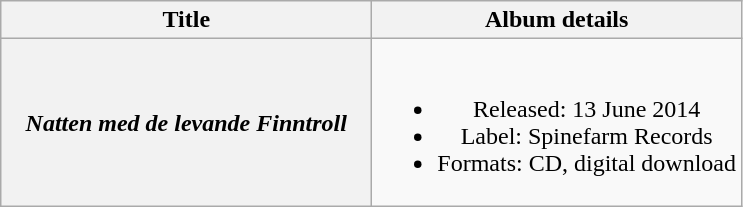<table class="wikitable plainrowheaders" style="text-align:center;">
<tr>
<th scope="col" style="width:15em;">Title</th>
<th scope="col">Album details</th>
</tr>
<tr>
<th scope="row"><em>Natten med de levande Finntroll</em></th>
<td><br><ul><li>Released: 13 June 2014</li><li>Label: Spinefarm Records</li><li>Formats: CD, digital download</li></ul></td>
</tr>
</table>
